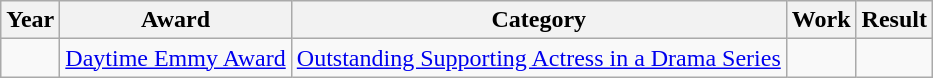<table class="wikitable sortable plainrowheaders">
<tr>
<th scope="col">Year</th>
<th scope="col">Award</th>
<th scope="col">Category</th>
<th scope="col">Work</th>
<th scope="col">Result</th>
</tr>
<tr>
<td></td>
<td {{center><a href='#'>Daytime Emmy Award</a></td>
<td {{[center><a href='#'>Outstanding Supporting Actress in a Drama Series</a></td>
<td></td>
<td></td>
</tr>
</table>
